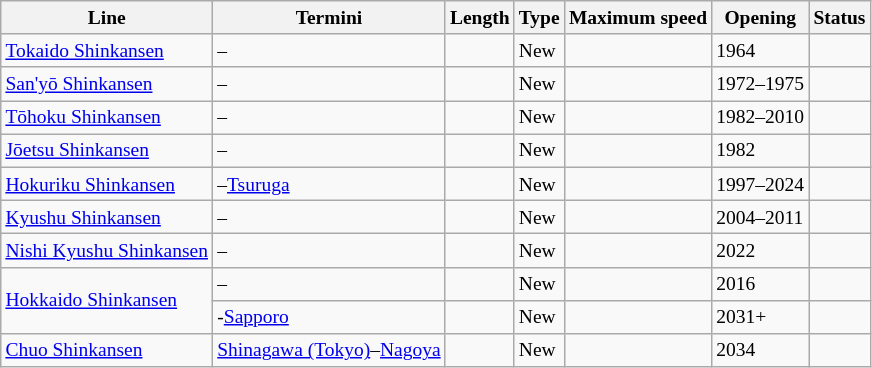<table class="wikitable sortable static-row-numbers static-row-header-hash" style="font-size:small;">
<tr>
<th>Line</th>
<th>Termini</th>
<th data-sort-type="number">Length</th>
<th>Type</th>
<th>Maximum speed</th>
<th>Opening</th>
<th>Status</th>
</tr>
<tr>
<td><a href='#'>Tokaido Shinkansen</a></td>
<td>–</td>
<td></td>
<td>New</td>
<td></td>
<td>1964</td>
<td></td>
</tr>
<tr>
<td><a href='#'>San'yō Shinkansen</a></td>
<td>–</td>
<td></td>
<td>New</td>
<td></td>
<td>1972–1975</td>
<td></td>
</tr>
<tr>
<td><a href='#'>Tōhoku Shinkansen</a></td>
<td>–</td>
<td></td>
<td>New</td>
<td></td>
<td>1982–2010</td>
<td></td>
</tr>
<tr>
<td><a href='#'>Jōetsu Shinkansen</a></td>
<td>–</td>
<td></td>
<td>New</td>
<td></td>
<td>1982</td>
<td></td>
</tr>
<tr>
<td><a href='#'>Hokuriku Shinkansen</a></td>
<td>–<a href='#'>Tsuruga</a></td>
<td></td>
<td>New</td>
<td></td>
<td>1997–2024</td>
<td></td>
</tr>
<tr>
<td><a href='#'>Kyushu Shinkansen</a></td>
<td>–</td>
<td></td>
<td>New</td>
<td></td>
<td>2004–2011</td>
<td></td>
</tr>
<tr>
<td><a href='#'>Nishi Kyushu Shinkansen</a></td>
<td>–</td>
<td></td>
<td>New</td>
<td></td>
<td>2022</td>
<td></td>
</tr>
<tr>
<td rowspan="2"><a href='#'>Hokkaido Shinkansen</a></td>
<td>–</td>
<td></td>
<td>New</td>
<td></td>
<td>2016</td>
<td></td>
</tr>
<tr>
<td>-<a href='#'>Sapporo</a></td>
<td></td>
<td>New</td>
<td></td>
<td>2031+</td>
<td></td>
</tr>
<tr>
<td><a href='#'>Chuo Shinkansen</a></td>
<td><a href='#'>Shinagawa (Tokyo)</a>–<a href='#'>Nagoya</a></td>
<td></td>
<td>New</td>
<td></td>
<td>2034</td>
<td></td>
</tr>
</table>
